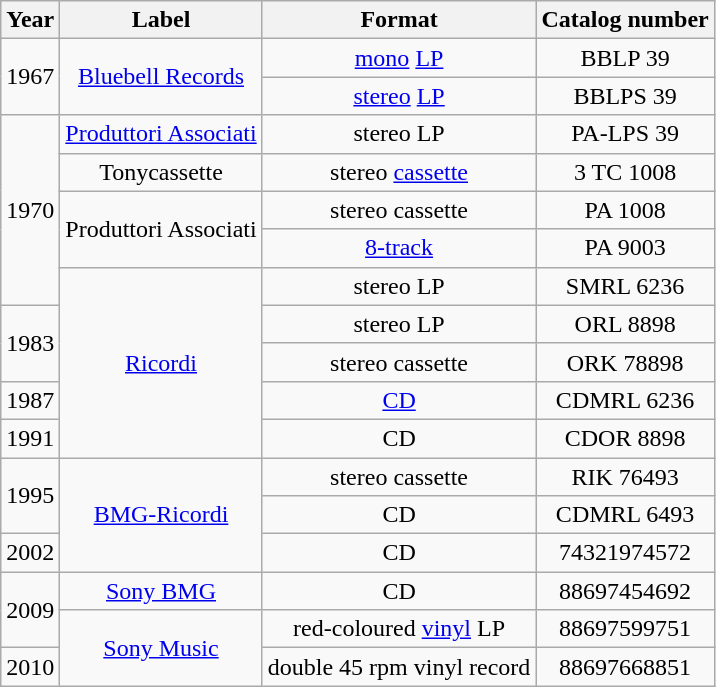<table class="wikitable">
<tr>
<th>Year</th>
<th>Label</th>
<th>Format</th>
<th>Catalog number</th>
</tr>
<tr>
<td rowspan="2" style="text-align: center;">1967</td>
<td rowspan="2" style="text-align: center;"><a href='#'>Bluebell Records</a></td>
<td style="text-align: center;"><a href='#'>mono</a> <a href='#'>LP</a></td>
<td style="text-align: center;">BBLP 39</td>
</tr>
<tr>
<td style="text-align: center;"><a href='#'>stereo</a> <a href='#'>LP</a></td>
<td style="text-align: center;">BBLPS 39</td>
</tr>
<tr>
<td rowspan="5" style="text-align: center;">1970</td>
<td style="text-align: center;"><a href='#'>Produttori Associati</a></td>
<td style="text-align: center;">stereo LP</td>
<td style="text-align: center;">PA-LPS 39</td>
</tr>
<tr>
<td style="text-align: center;">Tonycassette</td>
<td style="text-align: center;">stereo <a href='#'>cassette</a></td>
<td style="text-align: center;">3 TC 1008</td>
</tr>
<tr>
<td rowspan="2" style="text-align: center;">Produttori Associati</td>
<td style="text-align: center;">stereo cassette</td>
<td style="text-align: center;">PA 1008</td>
</tr>
<tr>
<td style="text-align: center;"><a href='#'>8-track</a></td>
<td style="text-align: center;">PA 9003</td>
</tr>
<tr>
<td rowspan="5" style="text-align: center;"><a href='#'>Ricordi</a></td>
<td style="text-align: center;">stereo LP</td>
<td style="text-align: center;">SMRL 6236</td>
</tr>
<tr>
<td rowspan="2" style="text-align: center;">1983</td>
<td style="text-align: center;">stereo LP</td>
<td style="text-align: center;">ORL 8898</td>
</tr>
<tr>
<td style="text-align: center;">stereo cassette</td>
<td style="text-align: center;">ORK 78898</td>
</tr>
<tr>
<td style="text-align: center;">1987</td>
<td style="text-align: center;"><a href='#'>CD</a></td>
<td style="text-align: center;">CDMRL 6236</td>
</tr>
<tr>
<td style="text-align: center;">1991</td>
<td style="text-align: center;">CD</td>
<td style="text-align: center;">CDOR 8898</td>
</tr>
<tr>
<td rowspan="2" style="text-align: center;">1995</td>
<td rowspan="3" style="text-align: center;"><a href='#'>BMG-Ricordi</a></td>
<td style="text-align: center;">stereo cassette</td>
<td style="text-align: center;">RIK 76493</td>
</tr>
<tr>
<td style="text-align: center;">CD</td>
<td style="text-align: center;">CDMRL 6493</td>
</tr>
<tr>
<td style="text-align: center;">2002</td>
<td style="text-align: center;">CD</td>
<td style="text-align: center;">74321974572</td>
</tr>
<tr>
<td rowspan="2" style="text-align: center;">2009</td>
<td style="text-align: center;"><a href='#'>Sony BMG</a></td>
<td style="text-align: center;">CD</td>
<td style="text-align: center;">88697454692</td>
</tr>
<tr>
<td rowspan="2" style="text-align: center;"><a href='#'>Sony Music</a></td>
<td style="text-align: center;">red-coloured <a href='#'>vinyl</a> LP</td>
<td style="text-align: center;">88697599751</td>
</tr>
<tr>
<td style="text-align: center;">2010</td>
<td style="text-align: center;">double 45 rpm vinyl record</td>
<td style="text-align: center;">88697668851</td>
</tr>
</table>
